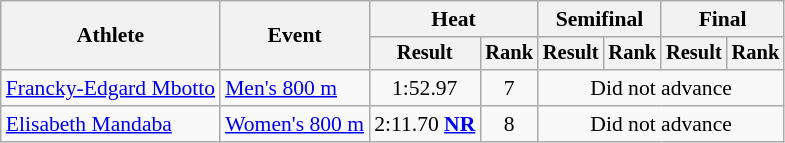<table class="wikitable" style="font-size:90%">
<tr>
<th rowspan="2">Athlete</th>
<th rowspan="2">Event</th>
<th colspan="2">Heat</th>
<th colspan="2">Semifinal</th>
<th colspan="2">Final</th>
</tr>
<tr style="font-size:95%">
<th>Result</th>
<th>Rank</th>
<th>Result</th>
<th>Rank</th>
<th>Result</th>
<th>Rank</th>
</tr>
<tr align=center>
<td align=left><a href='#'>Francky-Edgard Mbotto</a></td>
<td align=left><a href='#'>Men's 800 m</a></td>
<td>1:52.97</td>
<td>7</td>
<td colspan=4>Did not advance</td>
</tr>
<tr align=center>
<td align=left><a href='#'>Elisabeth Mandaba</a></td>
<td align=left><a href='#'>Women's 800 m</a></td>
<td>2:11.70 <strong><a href='#'>NR</a></strong></td>
<td>8</td>
<td colspan=4>Did not advance</td>
</tr>
</table>
